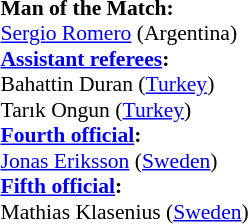<table width=50% style="font-size:90%">
<tr>
<td><br><strong>Man of the Match:</strong>
<br><a href='#'>Sergio Romero</a> (Argentina)<br><strong><a href='#'>Assistant referees</a>:</strong>
<br>Bahattin Duran (<a href='#'>Turkey</a>)
<br>Tarık Ongun (<a href='#'>Turkey</a>)
<br><strong><a href='#'>Fourth official</a>:</strong>
<br><a href='#'>Jonas Eriksson</a> (<a href='#'>Sweden</a>)
<br><strong><a href='#'>Fifth official</a>:</strong>
<br>Mathias Klasenius (<a href='#'>Sweden</a>)</td>
</tr>
</table>
